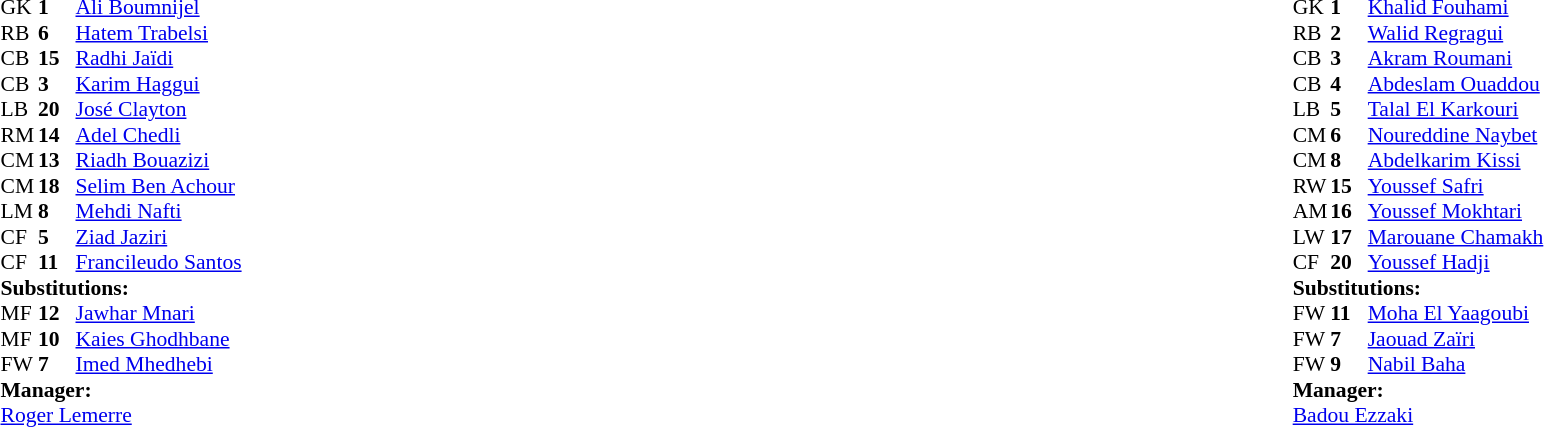<table width="100%">
<tr>
<td valign="top" width="40%"><br><table style="font-size:90%" cellspacing="0" cellpadding="0">
<tr>
<th width=25></th>
<th width=25></th>
</tr>
<tr>
<td>GK</td>
<td><strong>1</strong></td>
<td><a href='#'>Ali Boumnijel</a></td>
</tr>
<tr>
<td>RB</td>
<td><strong>6</strong></td>
<td><a href='#'>Hatem Trabelsi</a></td>
</tr>
<tr>
<td>CB</td>
<td><strong>15</strong></td>
<td><a href='#'>Radhi Jaïdi</a></td>
</tr>
<tr>
<td>CB</td>
<td><strong>3</strong></td>
<td><a href='#'>Karim Haggui</a></td>
</tr>
<tr>
<td>LB</td>
<td><strong>20</strong></td>
<td><a href='#'>José Clayton</a></td>
</tr>
<tr>
<td>RM</td>
<td><strong>14</strong></td>
<td><a href='#'>Adel Chedli</a></td>
</tr>
<tr>
<td>CM</td>
<td><strong>13</strong></td>
<td><a href='#'>Riadh Bouazizi</a></td>
</tr>
<tr>
<td>CM</td>
<td><strong>18</strong></td>
<td><a href='#'>Selim Ben Achour</a></td>
<td></td>
<td></td>
</tr>
<tr>
<td>LM</td>
<td><strong>8</strong></td>
<td><a href='#'>Mehdi Nafti</a></td>
<td></td>
<td></td>
</tr>
<tr>
<td>CF</td>
<td><strong>5</strong></td>
<td><a href='#'>Ziad Jaziri</a></td>
<td></td>
<td></td>
</tr>
<tr>
<td>CF</td>
<td><strong>11</strong></td>
<td><a href='#'>Francileudo Santos</a></td>
</tr>
<tr>
<td colspan=3><strong>Substitutions:</strong></td>
</tr>
<tr>
<td>MF</td>
<td><strong>12</strong></td>
<td><a href='#'>Jawhar Mnari</a></td>
<td></td>
<td></td>
</tr>
<tr>
<td>MF</td>
<td><strong>10</strong></td>
<td><a href='#'>Kaies Ghodhbane</a></td>
<td></td>
<td></td>
</tr>
<tr>
<td>FW</td>
<td><strong>7</strong></td>
<td><a href='#'>Imed Mhedhebi</a></td>
<td></td>
<td></td>
</tr>
<tr>
<td colspan=3><strong>Manager:</strong></td>
</tr>
<tr>
<td colspan=3> <a href='#'>Roger Lemerre</a></td>
</tr>
</table>
</td>
<td valign="top"></td>
<td valign="top" width="50%"><br><table style="font-size:90%; margin:auto" cellspacing="0" cellpadding="0">
<tr>
<th width=25></th>
<th width=25></th>
</tr>
<tr>
<td>GK</td>
<td><strong>1</strong></td>
<td><a href='#'>Khalid Fouhami</a></td>
</tr>
<tr>
<td>RB</td>
<td><strong>2</strong></td>
<td><a href='#'>Walid Regragui</a></td>
<td></td>
</tr>
<tr>
<td>CB</td>
<td><strong>3</strong></td>
<td><a href='#'>Akram Roumani</a></td>
<td></td>
<td></td>
</tr>
<tr>
<td>CB</td>
<td><strong>4</strong></td>
<td><a href='#'>Abdeslam Ouaddou</a></td>
</tr>
<tr>
<td>LB</td>
<td><strong>5</strong></td>
<td><a href='#'>Talal El Karkouri</a></td>
</tr>
<tr>
<td>CM</td>
<td><strong>6</strong></td>
<td><a href='#'>Noureddine Naybet</a></td>
<td></td>
</tr>
<tr>
<td>CM</td>
<td><strong>8</strong></td>
<td><a href='#'>Abdelkarim Kissi</a></td>
</tr>
<tr>
<td>RW</td>
<td><strong>15</strong></td>
<td><a href='#'>Youssef Safri</a></td>
<td></td>
<td></td>
</tr>
<tr>
<td>AM</td>
<td><strong>16</strong></td>
<td><a href='#'>Youssef Mokhtari</a></td>
</tr>
<tr>
<td>LW</td>
<td><strong>17</strong></td>
<td><a href='#'>Marouane Chamakh</a></td>
</tr>
<tr>
<td>CF</td>
<td><strong>20</strong></td>
<td><a href='#'>Youssef Hadji</a></td>
<td></td>
<td></td>
</tr>
<tr>
<td colspan=3><strong>Substitutions:</strong></td>
</tr>
<tr>
<td>FW</td>
<td><strong>11</strong></td>
<td><a href='#'>Moha El Yaagoubi</a></td>
<td></td>
<td></td>
</tr>
<tr>
<td>FW</td>
<td><strong>7</strong></td>
<td><a href='#'>Jaouad Zaïri</a></td>
<td></td>
<td></td>
</tr>
<tr>
<td>FW</td>
<td><strong>9</strong></td>
<td><a href='#'>Nabil Baha</a></td>
<td></td>
<td></td>
</tr>
<tr>
<td colspan=3><strong>Manager:</strong></td>
</tr>
<tr>
<td colspan=3><a href='#'>Badou Ezzaki</a></td>
</tr>
</table>
</td>
</tr>
</table>
